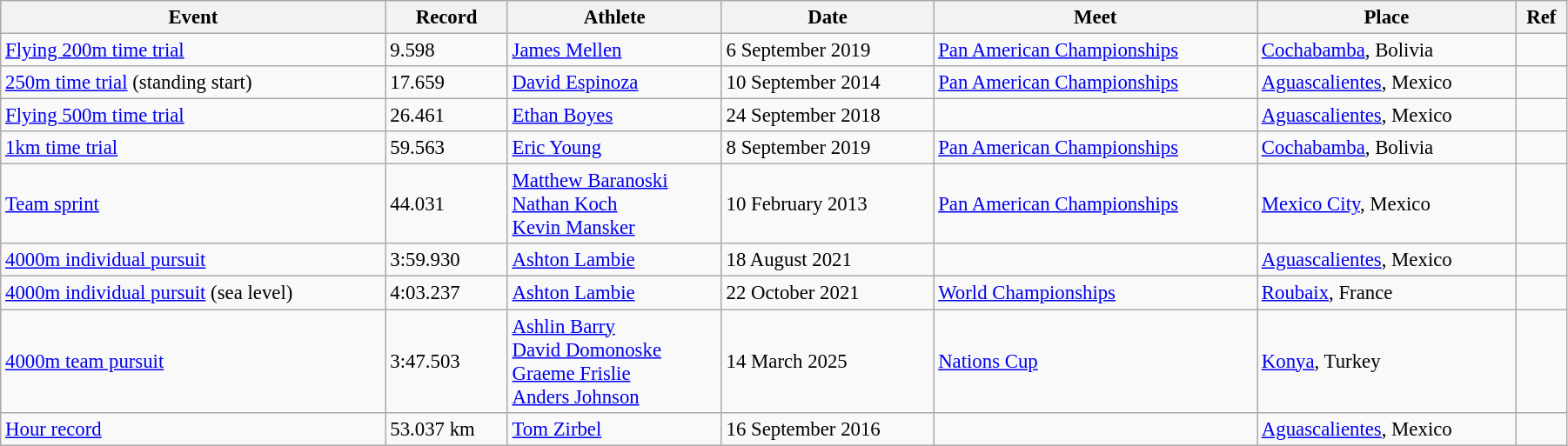<table class="wikitable" style="font-size:95%; width: 95%;">
<tr>
<th>Event</th>
<th>Record</th>
<th>Athlete</th>
<th>Date</th>
<th>Meet</th>
<th>Place</th>
<th>Ref</th>
</tr>
<tr>
<td><a href='#'>Flying 200m time trial</a></td>
<td>9.598</td>
<td><a href='#'>James Mellen</a></td>
<td>6 September 2019</td>
<td><a href='#'>Pan American Championships</a></td>
<td><a href='#'>Cochabamba</a>, Bolivia</td>
<td></td>
</tr>
<tr>
<td><a href='#'>250m time trial</a> (standing start)</td>
<td>17.659</td>
<td><a href='#'>David Espinoza</a></td>
<td>10 September 2014</td>
<td><a href='#'>Pan American Championships</a></td>
<td><a href='#'>Aguascalientes</a>, Mexico</td>
<td></td>
</tr>
<tr>
<td><a href='#'>Flying 500m time trial</a></td>
<td>26.461</td>
<td><a href='#'>Ethan Boyes</a></td>
<td>24 September 2018</td>
<td></td>
<td><a href='#'>Aguascalientes</a>, Mexico</td>
<td></td>
</tr>
<tr>
<td><a href='#'>1km time trial</a></td>
<td>59.563</td>
<td><a href='#'>Eric Young</a></td>
<td>8 September 2019</td>
<td><a href='#'>Pan American Championships</a></td>
<td><a href='#'>Cochabamba</a>, Bolivia</td>
<td></td>
</tr>
<tr>
<td><a href='#'>Team sprint</a></td>
<td>44.031</td>
<td><a href='#'>Matthew Baranoski</a><br><a href='#'>Nathan Koch</a><br><a href='#'>Kevin Mansker</a></td>
<td>10 February 2013</td>
<td><a href='#'>Pan American Championships</a></td>
<td><a href='#'>Mexico City</a>, Mexico</td>
<td></td>
</tr>
<tr>
<td><a href='#'>4000m individual pursuit</a></td>
<td>3:59.930</td>
<td><a href='#'>Ashton Lambie</a></td>
<td>18 August 2021</td>
<td></td>
<td><a href='#'>Aguascalientes</a>, Mexico</td>
<td></td>
</tr>
<tr>
<td><a href='#'>4000m individual pursuit</a> (sea level)</td>
<td>4:03.237</td>
<td><a href='#'>Ashton Lambie</a></td>
<td>22 October 2021</td>
<td><a href='#'>World Championships</a></td>
<td><a href='#'>Roubaix</a>, France</td>
<td></td>
</tr>
<tr>
<td><a href='#'>4000m team pursuit</a></td>
<td>3:47.503</td>
<td><a href='#'>Ashlin Barry</a><br><a href='#'>David Domonoske</a><br><a href='#'>Graeme Frislie</a><br><a href='#'>Anders Johnson</a></td>
<td>14 March 2025</td>
<td><a href='#'>Nations Cup</a></td>
<td><a href='#'>Konya</a>, Turkey</td>
<td></td>
</tr>
<tr>
<td><a href='#'>Hour record</a></td>
<td>53.037 km</td>
<td><a href='#'>Tom Zirbel</a></td>
<td>16 September 2016</td>
<td></td>
<td><a href='#'>Aguascalientes</a>, Mexico</td>
<td></td>
</tr>
</table>
